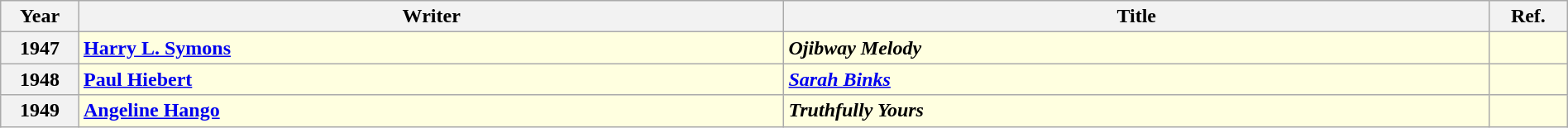<table class="wikitable" style="width:100%;">
<tr>
<th width=5%>Year</th>
<th width=45%>Writer</th>
<th width=45%>Title</th>
<th width=5%>Ref.</th>
</tr>
<tr>
<th>1947</th>
<td style="background:lightyellow;"><strong><a href='#'>Harry L. Symons</a></strong></td>
<td style="background:lightyellow;"><strong><em>Ojibway Melody</em></strong></td>
<td style="background:lightyellow;"></td>
</tr>
<tr>
<th>1948</th>
<td style="background:lightyellow;"><strong><a href='#'>Paul Hiebert</a></strong></td>
<td style="background:lightyellow;"><strong><em><a href='#'>Sarah Binks</a></em></strong></td>
<td style="background:lightyellow;"></td>
</tr>
<tr>
<th>1949</th>
<td style="background:lightyellow;"><strong><a href='#'>Angeline Hango</a></strong></td>
<td style="background:lightyellow;"><strong><em>Truthfully Yours</em></strong></td>
<td style="background:lightyellow;"></td>
</tr>
</table>
